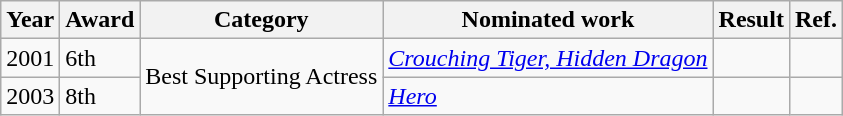<table class="wikitable">
<tr>
<th>Year</th>
<th>Award</th>
<th>Category</th>
<th>Nominated work</th>
<th>Result</th>
<th>Ref.</th>
</tr>
<tr>
<td>2001</td>
<td>6th</td>
<td rowspan=2>Best Supporting Actress</td>
<td><em><a href='#'>Crouching Tiger, Hidden Dragon</a></em></td>
<td></td>
<td></td>
</tr>
<tr>
<td>2003</td>
<td>8th</td>
<td><em><a href='#'>Hero</a></em></td>
<td></td>
<td></td>
</tr>
</table>
